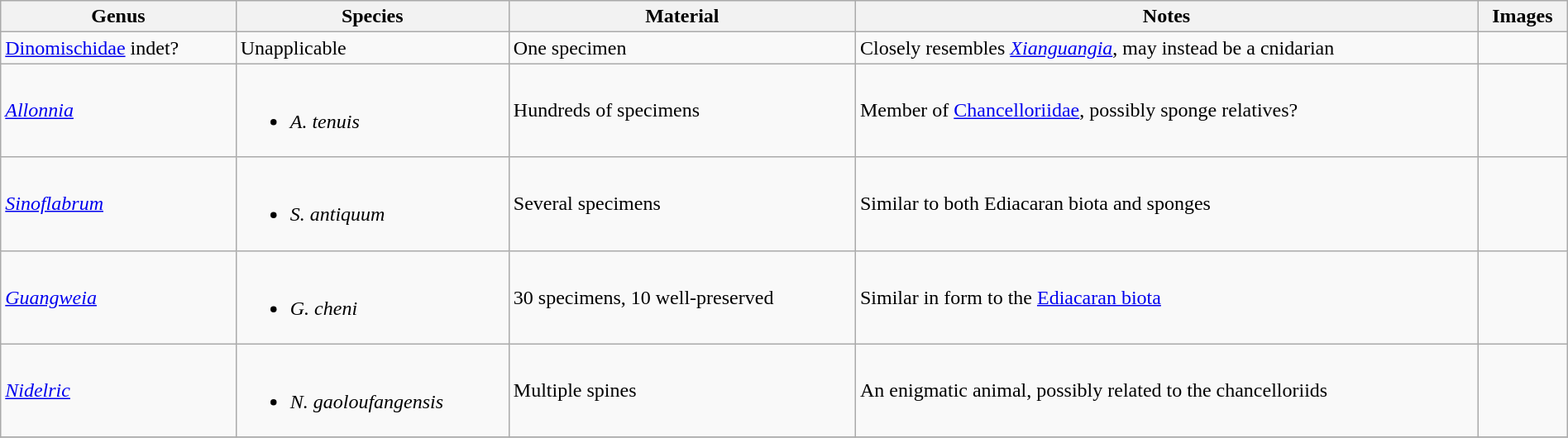<table class="wikitable" style="margin:auto;width:100%;">
<tr>
<th>Genus</th>
<th>Species</th>
<th>Material</th>
<th>Notes</th>
<th>Images</th>
</tr>
<tr>
<td><a href='#'>Dinomischidae</a> indet?</td>
<td>Unapplicable</td>
<td>One specimen</td>
<td>Closely resembles <em><a href='#'>Xianguangia</a></em>, may instead be a cnidarian</td>
<td></td>
</tr>
<tr>
<td><em><a href='#'>Allonnia</a></em></td>
<td><br><ul><li><em>A. tenuis</em></li></ul></td>
<td>Hundreds of specimens</td>
<td>Member of <a href='#'>Chancelloriidae</a>, possibly sponge relatives?</td>
<td></td>
</tr>
<tr>
<td><em><a href='#'>Sinoflabrum</a></em></td>
<td><br><ul><li><em>S. antiquum</em></li></ul></td>
<td>Several specimens</td>
<td>Similar to both Ediacaran biota and sponges</td>
<td></td>
</tr>
<tr>
<td><em><a href='#'>Guangweia</a></em></td>
<td><br><ul><li><em>G. cheni</em></li></ul></td>
<td>30 specimens, 10 well-preserved</td>
<td>Similar in form to the <a href='#'>Ediacaran biota</a></td>
<td></td>
</tr>
<tr>
<td><em><a href='#'>Nidelric</a></em></td>
<td><br><ul><li><em>N. gaoloufangensis</em></li></ul></td>
<td>Multiple spines</td>
<td>An enigmatic animal, possibly related to the chancelloriids</td>
<td></td>
</tr>
<tr>
</tr>
</table>
